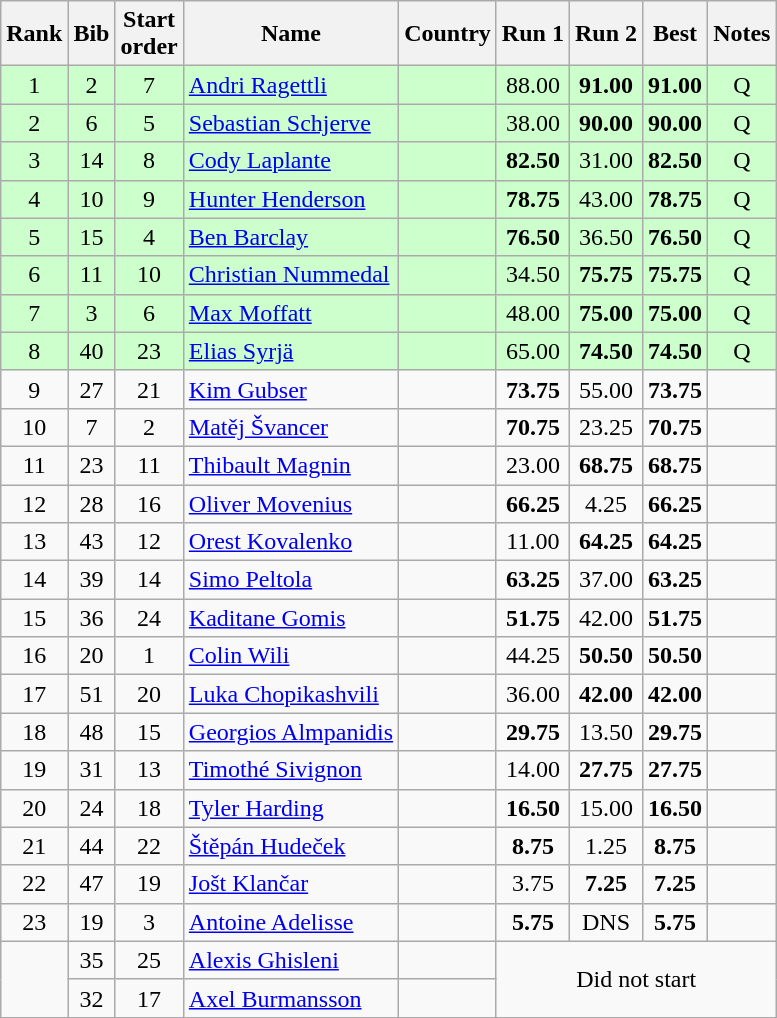<table class="wikitable sortable" style="text-align:center">
<tr>
<th>Rank</th>
<th>Bib</th>
<th>Start<br>order</th>
<th>Name</th>
<th>Country</th>
<th>Run 1</th>
<th>Run 2</th>
<th>Best</th>
<th>Notes</th>
</tr>
<tr bgcolor=ccffcc>
<td>1</td>
<td>2</td>
<td>7</td>
<td align=left><a href='#'>Andri Ragettli</a></td>
<td align=left></td>
<td>88.00</td>
<td><strong>91.00</strong></td>
<td><strong>91.00</strong></td>
<td>Q</td>
</tr>
<tr bgcolor=ccffcc>
<td>2</td>
<td>6</td>
<td>5</td>
<td align=left><a href='#'>Sebastian Schjerve</a></td>
<td align=left></td>
<td>38.00</td>
<td><strong>90.00</strong></td>
<td><strong>90.00</strong></td>
<td>Q</td>
</tr>
<tr bgcolor=ccffcc>
<td>3</td>
<td>14</td>
<td>8</td>
<td align=left><a href='#'>Cody Laplante</a></td>
<td align=left></td>
<td><strong>82.50</strong></td>
<td>31.00</td>
<td><strong>82.50</strong></td>
<td>Q</td>
</tr>
<tr bgcolor=ccffcc>
<td>4</td>
<td>10</td>
<td>9</td>
<td align=left><a href='#'>Hunter Henderson</a></td>
<td align=left></td>
<td><strong>78.75</strong></td>
<td>43.00</td>
<td><strong>78.75</strong></td>
<td>Q</td>
</tr>
<tr bgcolor=ccffcc>
<td>5</td>
<td>15</td>
<td>4</td>
<td align=left><a href='#'>Ben Barclay</a></td>
<td align=left></td>
<td><strong>76.50</strong></td>
<td>36.50</td>
<td><strong>76.50</strong></td>
<td>Q</td>
</tr>
<tr bgcolor=ccffcc>
<td>6</td>
<td>11</td>
<td>10</td>
<td align=left><a href='#'>Christian Nummedal</a></td>
<td align=left></td>
<td>34.50</td>
<td><strong>75.75</strong></td>
<td><strong>75.75</strong></td>
<td>Q</td>
</tr>
<tr bgcolor=ccffcc>
<td>7</td>
<td>3</td>
<td>6</td>
<td align=left><a href='#'>Max Moffatt</a></td>
<td align=left></td>
<td>48.00</td>
<td><strong>75.00</strong></td>
<td><strong>75.00</strong></td>
<td>Q</td>
</tr>
<tr bgcolor=ccffcc>
<td>8</td>
<td>40</td>
<td>23</td>
<td align=left><a href='#'>Elias Syrjä</a></td>
<td align=left></td>
<td>65.00</td>
<td><strong>74.50</strong></td>
<td><strong>74.50</strong></td>
<td>Q</td>
</tr>
<tr>
<td>9</td>
<td>27</td>
<td>21</td>
<td align=left><a href='#'>Kim Gubser</a></td>
<td align=left></td>
<td><strong>73.75</strong></td>
<td>55.00</td>
<td><strong>73.75</strong></td>
<td></td>
</tr>
<tr>
<td>10</td>
<td>7</td>
<td>2</td>
<td align=left><a href='#'>Matěj Švancer</a></td>
<td align=left></td>
<td><strong>70.75</strong></td>
<td>23.25</td>
<td><strong>70.75</strong></td>
<td></td>
</tr>
<tr>
<td>11</td>
<td>23</td>
<td>11</td>
<td align=left><a href='#'>Thibault Magnin</a></td>
<td align=left></td>
<td>23.00</td>
<td><strong>68.75</strong></td>
<td><strong>68.75</strong></td>
<td></td>
</tr>
<tr>
<td>12</td>
<td>28</td>
<td>16</td>
<td align=left><a href='#'>Oliver Movenius</a></td>
<td align=left></td>
<td><strong>66.25</strong></td>
<td>4.25</td>
<td><strong>66.25</strong></td>
<td></td>
</tr>
<tr>
<td>13</td>
<td>43</td>
<td>12</td>
<td align=left><a href='#'>Orest Kovalenko</a></td>
<td align=left></td>
<td>11.00</td>
<td><strong>64.25</strong></td>
<td><strong>64.25</strong></td>
<td></td>
</tr>
<tr>
<td>14</td>
<td>39</td>
<td>14</td>
<td align=left><a href='#'>Simo Peltola</a></td>
<td align=left></td>
<td><strong>63.25</strong></td>
<td>37.00</td>
<td><strong>63.25</strong></td>
<td></td>
</tr>
<tr>
<td>15</td>
<td>36</td>
<td>24</td>
<td align=left><a href='#'>Kaditane Gomis</a></td>
<td align=left></td>
<td><strong>51.75</strong></td>
<td>42.00</td>
<td><strong>51.75</strong></td>
<td></td>
</tr>
<tr>
<td>16</td>
<td>20</td>
<td>1</td>
<td align=left><a href='#'>Colin Wili</a></td>
<td align=left></td>
<td>44.25</td>
<td><strong>50.50</strong></td>
<td><strong>50.50</strong></td>
<td></td>
</tr>
<tr>
<td>17</td>
<td>51</td>
<td>20</td>
<td align=left><a href='#'>Luka Chopikashvili</a></td>
<td align=left></td>
<td>36.00</td>
<td><strong>42.00</strong></td>
<td><strong>42.00</strong></td>
<td></td>
</tr>
<tr>
<td>18</td>
<td>48</td>
<td>15</td>
<td align=left><a href='#'>Georgios Almpanidis</a></td>
<td align=left></td>
<td><strong>29.75</strong></td>
<td>13.50</td>
<td><strong>29.75</strong></td>
<td></td>
</tr>
<tr>
<td>19</td>
<td>31</td>
<td>13</td>
<td align=left><a href='#'>Timothé Sivignon</a></td>
<td align=left></td>
<td>14.00</td>
<td><strong>27.75</strong></td>
<td><strong>27.75</strong></td>
<td></td>
</tr>
<tr>
<td>20</td>
<td>24</td>
<td>18</td>
<td align=left><a href='#'>Tyler Harding</a></td>
<td align=left></td>
<td><strong>16.50</strong></td>
<td>15.00</td>
<td><strong>16.50</strong></td>
<td></td>
</tr>
<tr>
<td>21</td>
<td>44</td>
<td>22</td>
<td align=left><a href='#'>Štěpán Hudeček</a></td>
<td align=left></td>
<td><strong>8.75</strong></td>
<td>1.25</td>
<td><strong>8.75</strong></td>
<td></td>
</tr>
<tr>
<td>22</td>
<td>47</td>
<td>19</td>
<td align=left><a href='#'>Jošt Klančar</a></td>
<td align=left></td>
<td>3.75</td>
<td><strong>7.25</strong></td>
<td><strong>7.25</strong></td>
<td></td>
</tr>
<tr>
<td>23</td>
<td>19</td>
<td>3</td>
<td align=left><a href='#'>Antoine Adelisse</a></td>
<td align=left></td>
<td><strong>5.75</strong></td>
<td>DNS</td>
<td><strong>5.75</strong></td>
<td></td>
</tr>
<tr>
<td rowspan=2></td>
<td>35</td>
<td>25</td>
<td align=left><a href='#'>Alexis Ghisleni</a></td>
<td align=left></td>
<td colspan=4 rowspan=2>Did not start</td>
</tr>
<tr>
<td>32</td>
<td>17</td>
<td align=left><a href='#'>Axel Burmansson</a></td>
<td align=left></td>
</tr>
</table>
